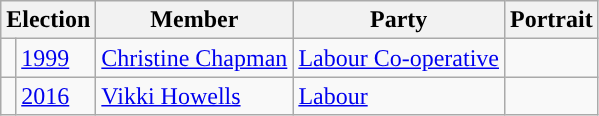<table class="wikitable">
<tr>
<th colspan="2">Election</th>
<th>Member</th>
<th>Party</th>
<th>Portrait</th>
</tr>
<tr>
<td style="background-color: "></td>
<td><a href='#'>1999</a></td>
<td><a href='#'>Christine Chapman</a></td>
<td><a href='#'>Labour Co-operative</a></td>
<td></td>
</tr>
<tr>
<td style="background-color: "></td>
<td><a href='#'>2016</a></td>
<td><a href='#'>Vikki Howells</a></td>
<td><a href='#'>Labour</a></td>
<td></td>
</tr>
</table>
